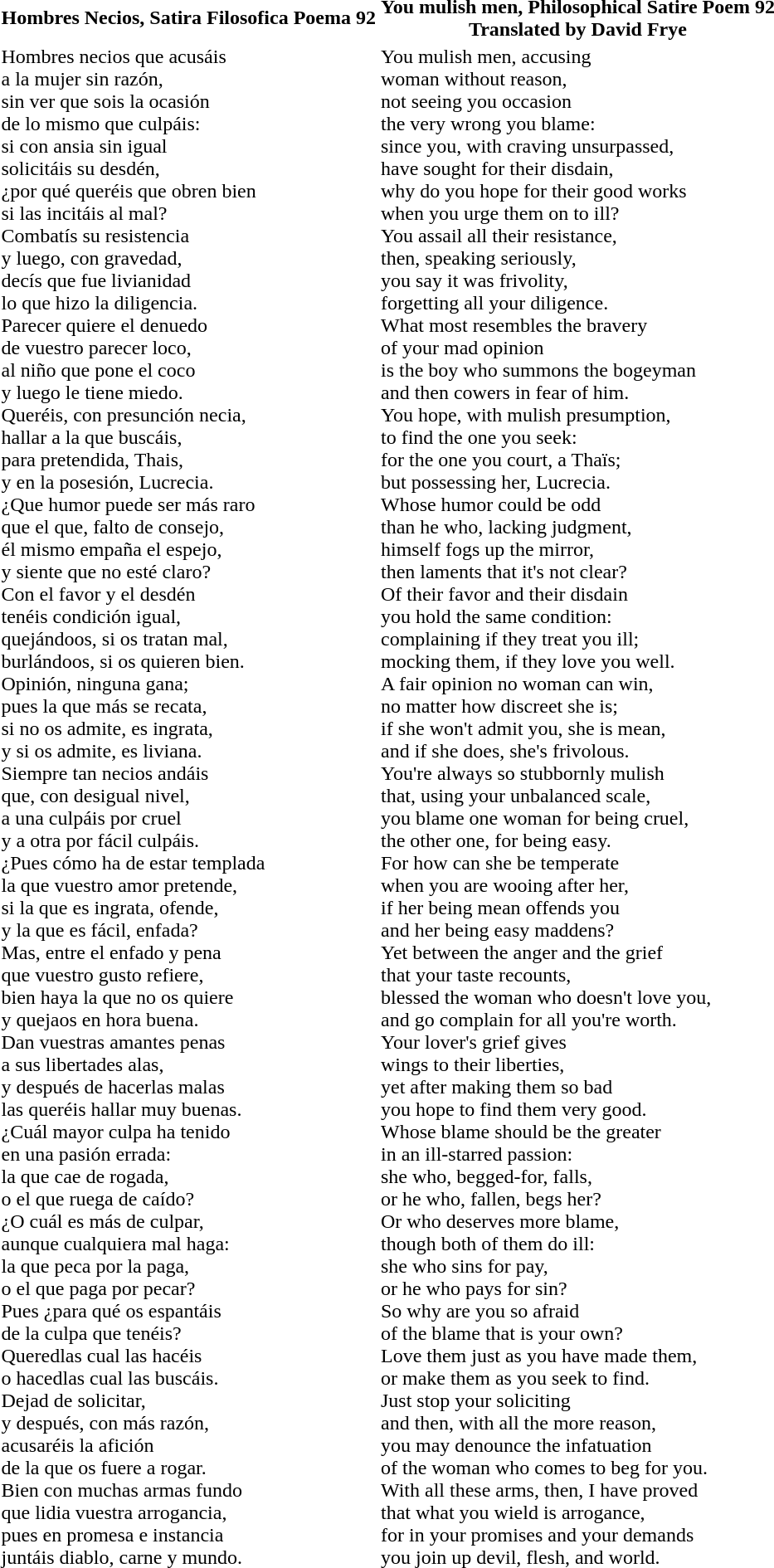<table>
<tr>
<th>Hombres Necios, Satira Filosofica Poema 92</th>
<th>You mulish men, Philosophical Satire Poem 92<br>Translated by David Frye</th>
</tr>
<tr>
<td>Hombres necios que acusáis<br>a la mujer sin razón,<br>sin ver que sois la ocasión<br>de lo mismo que culpáis:<br>si con ansia sin igual<br>solicitáis su desdén,<br>¿por qué queréis que obren bien<br>si las incitáis al mal?<br>Combatís su resistencia<br>y luego, con gravedad,<br>decís que fue livianidad<br>lo que hizo la diligencia.<br>Parecer quiere el denuedo<br>de vuestro parecer loco,<br>al niño que pone el coco<br>y luego le tiene miedo.<br>Queréis, con presunción necia,<br>hallar a la que buscáis,<br>para pretendida, Thais,<br>y en la posesión, Lucrecia.<br>¿Que humor puede ser más raro<br>que el que, falto de consejo,<br>él mismo empaña el espejo,<br>y siente que no esté claro?<br>Con el favor y el desdén<br>tenéis condición igual,<br>quejándoos, si os tratan mal,<br>burlándoos, si os quieren bien.<br>Opinión, ninguna gana;<br>pues la que más se recata,<br>si no os admite, es ingrata,<br>y si os admite, es liviana.<br>Siempre tan necios andáis<br>que, con desigual nivel,<br>a una culpáis por cruel<br>y a otra por fácil culpáis.<br>¿Pues cómo ha de estar templada<br>la que vuestro amor pretende,<br>si la que es ingrata, ofende,<br>y la que es fácil, enfada?<br>Mas, entre el enfado y pena<br>que vuestro gusto refiere,<br>bien haya la que no os quiere<br>y quejaos en hora buena.<br>Dan vuestras amantes penas<br>a sus libertades alas,<br>y después de hacerlas malas<br>las queréis hallar muy buenas.<br>¿Cuál mayor culpa ha tenido<br>en una pasión errada:<br>la que cae de rogada,<br>o el que ruega de caído?<br>¿O cuál es más de culpar,<br>aunque cualquiera mal haga:<br>la que peca por la paga,<br>o el que paga por pecar?<br>Pues ¿para qué os espantáis<br>de la culpa que tenéis?<br>Queredlas cual las hacéis<br>o hacedlas cual las buscáis.<br>Dejad de solicitar,<br>y después, con más razón,<br>acusaréis la afición<br>de la que os fuere a rogar.<br>Bien con muchas armas fundo<br>que lidia vuestra arrogancia,<br>pues en promesa e instancia<br>juntáis diablo, carne y mundo.</td>
<td>You mulish men, accusing<br>woman without reason,<br>not seeing you occasion<br>the very wrong you blame:<br>since you, with craving unsurpassed,<br>have sought for their disdain,<br>why do you hope for their good works<br>when you urge them on to ill?<br>You assail all their resistance,<br>then, speaking seriously,<br>you say it was frivolity,<br>forgetting all your diligence.<br>What most resembles the bravery<br>of your mad opinion<br>is the boy who summons the bogeyman<br>and then cowers in fear of him.<br>You hope, with mulish presumption,<br>to find the one you seek:<br>for the one you court, a Thaïs;<br>but possessing her, Lucrecia.<br>Whose humor could be odd<br>than he who, lacking judgment,<br>himself fogs up the mirror,<br>then laments that it's not clear?<br>Of their favor and their disdain<br>you hold the same condition:<br>complaining if they treat you ill;<br>mocking them, if they love you well.<br>A fair opinion no woman can win,<br>no matter how discreet she is;<br>if she won't admit you, she is mean,<br>and if she does, she's frivolous.<br>You're always so stubbornly mulish<br>that, using your unbalanced scale,<br>you blame one woman for being cruel,<br>the other one, for being easy.<br>For how can she be temperate<br>when you are wooing after her,<br>if her being mean offends you<br>and her being easy maddens?<br>Yet between the anger and the grief<br>that your taste recounts,<br>blessed the woman who doesn't love you,<br>and go complain for all you're worth.<br>Your lover's grief gives<br>wings to their liberties,<br>yet after making them so bad<br>you hope to find them very good.<br>Whose blame should be the greater<br>in an ill-starred passion:<br>she who, begged-for, falls,<br>or he who, fallen, begs her?<br>Or who deserves more blame,<br>though both of them do ill:<br>she who sins for pay,<br>or he who pays for sin?<br>So why are you so afraid<br>of the blame that is your own?<br>Love them just as you have made them,<br>or make them as you seek to find.<br>Just stop your soliciting<br>and then, with all the more reason,<br>you may denounce the infatuation<br>of the woman who comes to beg for you.<br>With all these arms, then, I have proved<br>that what you wield is arrogance,<br>for in your promises and your demands<br>you join up devil, flesh, and world.</td>
</tr>
</table>
